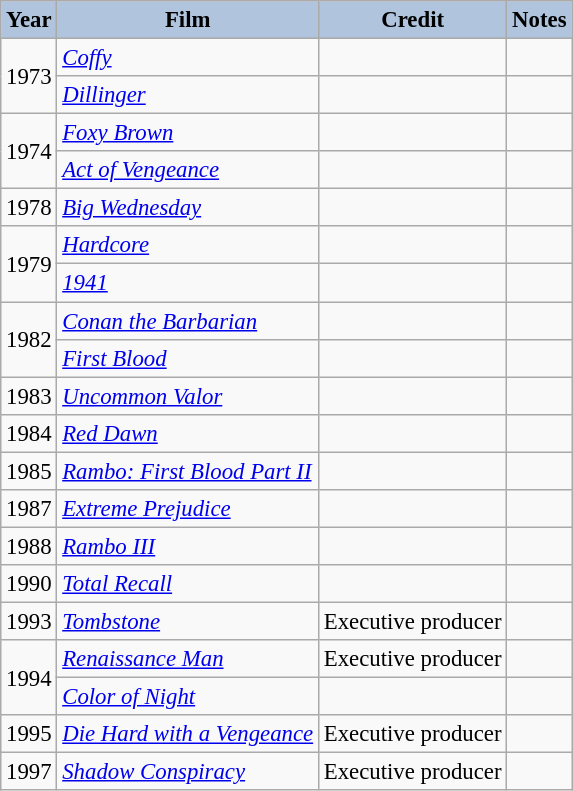<table class="wikitable" style="font-size:95%;">
<tr>
<th style="background:#B0C4DE;">Year</th>
<th style="background:#B0C4DE;">Film</th>
<th style="background:#B0C4DE;">Credit</th>
<th style="background:#B0C4DE;">Notes</th>
</tr>
<tr>
<td rowspan=2>1973</td>
<td><em><a href='#'>Coffy</a></em></td>
<td></td>
<td></td>
</tr>
<tr>
<td><em><a href='#'>Dillinger</a></em></td>
<td></td>
<td></td>
</tr>
<tr>
<td rowspan=2>1974</td>
<td><em><a href='#'>Foxy Brown</a></em></td>
<td></td>
<td></td>
</tr>
<tr>
<td><em><a href='#'>Act of Vengeance</a></em></td>
<td></td>
<td></td>
</tr>
<tr>
<td>1978</td>
<td><em><a href='#'>Big Wednesday</a></em></td>
<td></td>
<td></td>
</tr>
<tr>
<td rowspan=2>1979</td>
<td><em><a href='#'>Hardcore</a></em></td>
<td></td>
<td></td>
</tr>
<tr>
<td><em><a href='#'>1941</a></em></td>
<td></td>
<td></td>
</tr>
<tr>
<td rowspan=2>1982</td>
<td><em><a href='#'>Conan the Barbarian</a></em></td>
<td></td>
<td></td>
</tr>
<tr>
<td><em><a href='#'>First Blood</a></em></td>
<td></td>
<td></td>
</tr>
<tr>
<td>1983</td>
<td><em><a href='#'>Uncommon Valor</a></em></td>
<td></td>
<td></td>
</tr>
<tr>
<td>1984</td>
<td><em><a href='#'>Red Dawn</a></em></td>
<td></td>
<td></td>
</tr>
<tr>
<td>1985</td>
<td><em><a href='#'>Rambo: First Blood Part II</a></em></td>
<td></td>
<td></td>
</tr>
<tr>
<td>1987</td>
<td><em><a href='#'>Extreme Prejudice</a></em></td>
<td></td>
<td></td>
</tr>
<tr>
<td>1988</td>
<td><em><a href='#'>Rambo III</a></em></td>
<td></td>
<td></td>
</tr>
<tr>
<td>1990</td>
<td><em><a href='#'>Total Recall</a></em></td>
<td></td>
<td></td>
</tr>
<tr>
<td>1993</td>
<td><em><a href='#'>Tombstone</a></em></td>
<td>Executive producer</td>
<td></td>
</tr>
<tr>
<td rowspan=2>1994</td>
<td><em><a href='#'>Renaissance Man</a></em></td>
<td>Executive producer</td>
<td></td>
</tr>
<tr>
<td><em><a href='#'>Color of Night</a></em></td>
<td></td>
<td></td>
</tr>
<tr>
<td>1995</td>
<td><em><a href='#'>Die Hard with a Vengeance</a></em></td>
<td>Executive producer</td>
<td></td>
</tr>
<tr>
<td>1997</td>
<td><em><a href='#'>Shadow Conspiracy</a></em></td>
<td>Executive producer</td>
<td></td>
</tr>
</table>
